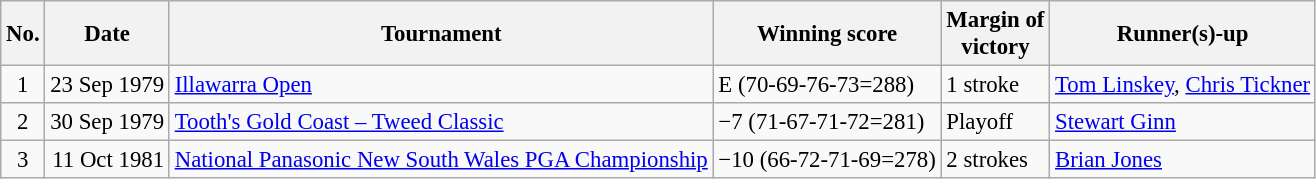<table class="wikitable" style="font-size:95%;">
<tr>
<th>No.</th>
<th>Date</th>
<th>Tournament</th>
<th>Winning score</th>
<th>Margin of<br>victory</th>
<th>Runner(s)-up</th>
</tr>
<tr>
<td align=center>1</td>
<td align=right>23 Sep 1979</td>
<td><a href='#'>Illawarra Open</a></td>
<td>E (70-69-76-73=288)</td>
<td>1 stroke</td>
<td> <a href='#'>Tom Linskey</a>,  <a href='#'>Chris Tickner</a></td>
</tr>
<tr>
<td align=center>2</td>
<td align=right>30 Sep 1979</td>
<td><a href='#'>Tooth's Gold Coast – Tweed Classic</a></td>
<td>−7 (71-67-71-72=281)</td>
<td>Playoff</td>
<td> <a href='#'>Stewart Ginn</a></td>
</tr>
<tr>
<td align=center>3</td>
<td align=right>11 Oct 1981</td>
<td><a href='#'>National Panasonic New South Wales PGA Championship</a></td>
<td>−10 (66-72-71-69=278)</td>
<td>2 strokes</td>
<td> <a href='#'>Brian Jones</a></td>
</tr>
</table>
